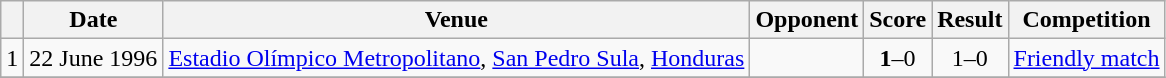<table class="wikitable">
<tr>
<th></th>
<th>Date</th>
<th>Venue</th>
<th>Opponent</th>
<th>Score</th>
<th>Result</th>
<th>Competition</th>
</tr>
<tr>
<td align="center">1</td>
<td>22 June 1996</td>
<td><a href='#'>Estadio Olímpico Metropolitano</a>, <a href='#'>San Pedro Sula</a>, <a href='#'>Honduras</a></td>
<td></td>
<td align="center"><strong>1</strong>–0</td>
<td align="center">1–0</td>
<td><a href='#'>Friendly match</a></td>
</tr>
<tr>
</tr>
</table>
